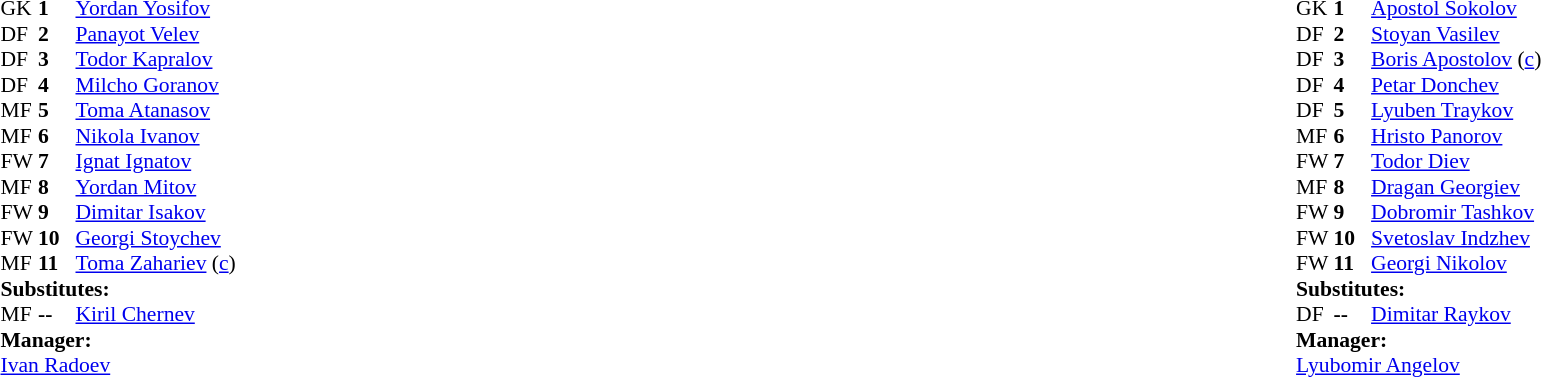<table style="width:100%">
<tr>
<td style="vertical-align:top;width:50%"><br><table style="font-size:90%" cellspacing="0" cellpadding="0">
<tr>
<th width="25"></th>
<th width="25"></th>
</tr>
<tr>
<td>GK</td>
<td><strong>1</strong></td>
<td> <a href='#'>Yordan Yosifov</a></td>
</tr>
<tr>
<td>DF</td>
<td><strong>2</strong></td>
<td> <a href='#'>Panayot Velev</a></td>
</tr>
<tr>
<td>DF</td>
<td><strong>3</strong></td>
<td> <a href='#'>Todor Kapralov</a></td>
</tr>
<tr>
<td>DF</td>
<td><strong>4</strong></td>
<td> <a href='#'>Milcho Goranov</a></td>
</tr>
<tr>
<td>MF</td>
<td><strong>5</strong></td>
<td> <a href='#'>Toma Atanasov</a></td>
</tr>
<tr>
<td>MF</td>
<td><strong>6</strong></td>
<td> <a href='#'>Nikola Ivanov</a></td>
</tr>
<tr>
<td>FW</td>
<td><strong>7</strong></td>
<td> <a href='#'>Ignat Ignatov</a></td>
</tr>
<tr>
<td>MF</td>
<td><strong>8</strong></td>
<td> <a href='#'>Yordan Mitov</a></td>
<td></td>
<td></td>
</tr>
<tr>
<td>FW</td>
<td><strong>9</strong></td>
<td> <a href='#'>Dimitar Isakov</a></td>
</tr>
<tr>
<td>FW</td>
<td><strong>10</strong></td>
<td> <a href='#'>Georgi Stoychev</a></td>
</tr>
<tr>
<td>MF</td>
<td><strong>11</strong></td>
<td> <a href='#'>Toma Zahariev</a> (<a href='#'>c</a>)</td>
</tr>
<tr>
<td colspan=4><strong>Substitutes:</strong></td>
</tr>
<tr>
<td>MF</td>
<td><strong>--</strong></td>
<td> <a href='#'>Kiril Chernev</a></td>
<td></td>
<td></td>
</tr>
<tr>
<td colspan=4><strong>Manager:</strong></td>
</tr>
<tr>
<td colspan="4"> <a href='#'>Ivan Radoev</a></td>
</tr>
</table>
</td>
<td valign="top"></td>
<td valign="top" width="50%"><br><table cellspacing="0" cellpadding="0" style="font-size:90%;margin:auto">
<tr>
<th width="25"></th>
<th width="25"></th>
</tr>
<tr>
<td>GK</td>
<td><strong>1</strong></td>
<td> <a href='#'>Apostol Sokolov</a></td>
</tr>
<tr>
<td>DF</td>
<td><strong>2</strong></td>
<td> <a href='#'>Stoyan Vasilev</a></td>
<td></td>
<td></td>
</tr>
<tr>
<td>DF</td>
<td><strong>3</strong></td>
<td> <a href='#'>Boris Apostolov</a> (<a href='#'>c</a>)</td>
</tr>
<tr>
<td>DF</td>
<td><strong>4</strong></td>
<td> <a href='#'>Petar Donchev</a></td>
</tr>
<tr>
<td>DF</td>
<td><strong>5</strong></td>
<td> <a href='#'>Lyuben Traykov</a></td>
</tr>
<tr>
<td>MF</td>
<td><strong>6</strong></td>
<td> <a href='#'>Hristo Panorov</a></td>
</tr>
<tr>
<td>FW</td>
<td><strong>7</strong></td>
<td> <a href='#'>Todor Diev</a></td>
</tr>
<tr>
<td>MF</td>
<td><strong>8</strong></td>
<td> <a href='#'>Dragan Georgiev</a></td>
</tr>
<tr>
<td>FW</td>
<td><strong>9</strong></td>
<td> <a href='#'>Dobromir Tashkov</a></td>
</tr>
<tr>
<td>FW</td>
<td><strong>10</strong></td>
<td> <a href='#'>Svetoslav Indzhev</a></td>
</tr>
<tr>
<td>FW</td>
<td><strong>11</strong></td>
<td> <a href='#'>Georgi Nikolov</a></td>
</tr>
<tr>
<td colspan=4><strong>Substitutes:</strong></td>
</tr>
<tr>
<td>DF</td>
<td><strong>--</strong></td>
<td> <a href='#'>Dimitar Raykov</a></td>
<td></td>
<td></td>
</tr>
<tr>
<td colspan=4><strong>Manager:</strong></td>
</tr>
<tr>
<td colspan="4"> <a href='#'>Lyubomir Angelov</a></td>
</tr>
</table>
</td>
</tr>
</table>
